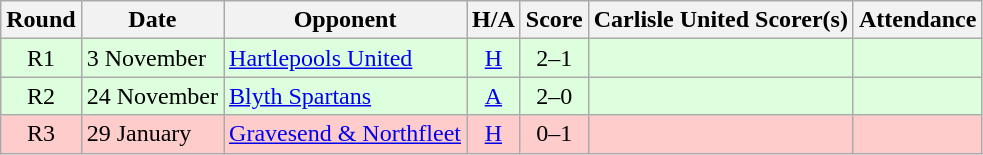<table class="wikitable" style="text-align:center">
<tr>
<th>Round</th>
<th>Date</th>
<th>Opponent</th>
<th>H/A</th>
<th>Score</th>
<th>Carlisle United Scorer(s)</th>
<th>Attendance</th>
</tr>
<tr bgcolor=#ddffdd>
<td>R1</td>
<td align=left>3 November</td>
<td align=left><a href='#'>Hartlepools United</a></td>
<td><a href='#'>H</a></td>
<td>2–1</td>
<td align=left></td>
<td></td>
</tr>
<tr bgcolor=#ddffdd>
<td>R2</td>
<td align=left>24 November</td>
<td align=left><a href='#'>Blyth Spartans</a></td>
<td><a href='#'>A</a></td>
<td>2–0</td>
<td align=left></td>
<td></td>
</tr>
<tr bgcolor=#FFCCCC>
<td>R3</td>
<td align=left>29 January</td>
<td align=left><a href='#'>Gravesend & Northfleet</a></td>
<td><a href='#'>H</a></td>
<td>0–1</td>
<td align=left></td>
<td></td>
</tr>
</table>
